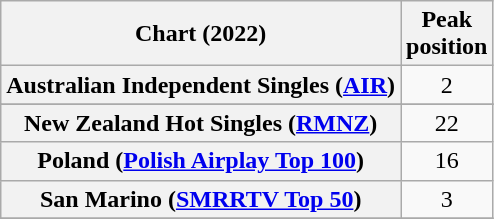<table class="wikitable sortable plainrowheaders" style="text-align:center">
<tr>
<th scope="col">Chart (2022)</th>
<th scope="col">Peak<br>position</th>
</tr>
<tr>
<th scope="row">Australian Independent Singles (<a href='#'>AIR</a>)</th>
<td>2</td>
</tr>
<tr>
</tr>
<tr>
<th scope="row">New Zealand Hot Singles (<a href='#'>RMNZ</a>)</th>
<td>22</td>
</tr>
<tr>
<th scope="row">Poland (<a href='#'>Polish Airplay Top 100</a>)</th>
<td>16</td>
</tr>
<tr>
<th scope="row">San Marino (<a href='#'>SMRRTV Top 50</a>)</th>
<td>3</td>
</tr>
<tr>
</tr>
</table>
